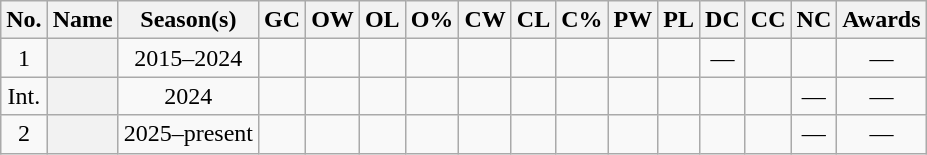<table class="wikitable sortable" style="text-align:center">
<tr>
<th scope="col" class="unsortable">No.</th>
<th scope="col">Name</th>
<th scope="col">Season(s)</th>
<th scope="col">GC</th>
<th scope="col">OW</th>
<th scope="col">OL</th>
<th scope="col">O%</th>
<th scope="col">CW</th>
<th scope="col">CL</th>
<th scope="col">C%</th>
<th scope="col">PW</th>
<th scope="col">PL</th>
<th scope="col">DC</th>
<th scope="col">CC</th>
<th scope="col">NC</th>
<th scope="col" class="unsortable">Awards</th>
</tr>
<tr>
<td>1</td>
<th scope="row"></th>
<td>2015–2024</td>
<td></td>
<td></td>
<td></td>
<td></td>
<td></td>
<td></td>
<td></td>
<td></td>
<td></td>
<td>—</td>
<td></td>
<td></td>
<td>—</td>
</tr>
<tr>
<td>Int.</td>
<th scope="row"><br></th>
<td>2024</td>
<td></td>
<td></td>
<td></td>
<td></td>
<td></td>
<td></td>
<td></td>
<td></td>
<td></td>
<td></td>
<td></td>
<td>—</td>
<td>—</td>
</tr>
<tr>
<td>2</td>
<th scope="row"></th>
<td>2025–present</td>
<td></td>
<td></td>
<td></td>
<td></td>
<td></td>
<td></td>
<td></td>
<td></td>
<td></td>
<td></td>
<td></td>
<td>—</td>
<td>—</td>
</tr>
</table>
